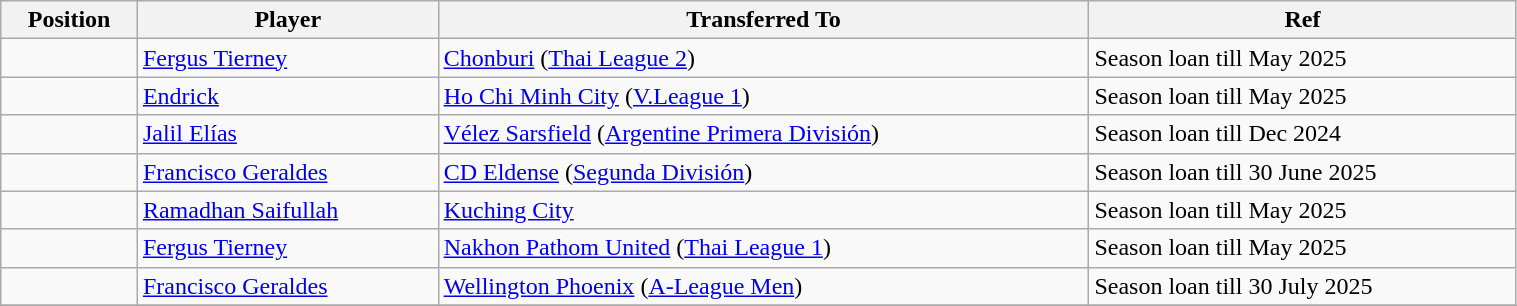<table class="wikitable sortable" style="width:80%; font-size:100%; text-align:left;">
<tr>
<th>Position</th>
<th>Player</th>
<th>Transferred To</th>
<th>Ref</th>
</tr>
<tr>
<td></td>
<td> <a href='#'>Fergus Tierney</a></td>
<td> <a href='#'>Chonburi</a> (<a href='#'>Thai League 2</a>)</td>
<td>Season loan till May 2025 </td>
</tr>
<tr>
<td></td>
<td><a href='#'>Endrick</a></td>
<td> <a href='#'>Ho Chi Minh City</a> (<a href='#'>V.League 1</a>)</td>
<td>Season loan till May 2025</td>
</tr>
<tr>
<td></td>
<td> <a href='#'>Jalil Elías</a></td>
<td> <a href='#'>Vélez Sarsfield</a> (<a href='#'>Argentine Primera División</a>)</td>
<td>Season loan till Dec 2024</td>
</tr>
<tr>
<td></td>
<td> <a href='#'>Francisco Geraldes</a></td>
<td> <a href='#'>CD Eldense</a> (<a href='#'>Segunda División</a>)</td>
<td>Season loan till 30 June 2025  </td>
</tr>
<tr>
<td></td>
<td> <a href='#'>Ramadhan Saifullah</a></td>
<td> <a href='#'>Kuching City</a></td>
<td>Season loan till May 2025 </td>
</tr>
<tr>
<td></td>
<td> <a href='#'>Fergus Tierney</a></td>
<td> <a href='#'>Nakhon Pathom United</a> (<a href='#'>Thai League 1</a>)</td>
<td>Season loan till May 2025</td>
</tr>
<tr>
<td></td>
<td> <a href='#'>Francisco Geraldes</a></td>
<td> <a href='#'>Wellington Phoenix</a> (<a href='#'>A-League Men</a>)</td>
<td>Season loan till 30 July 2025 </td>
</tr>
<tr>
</tr>
</table>
